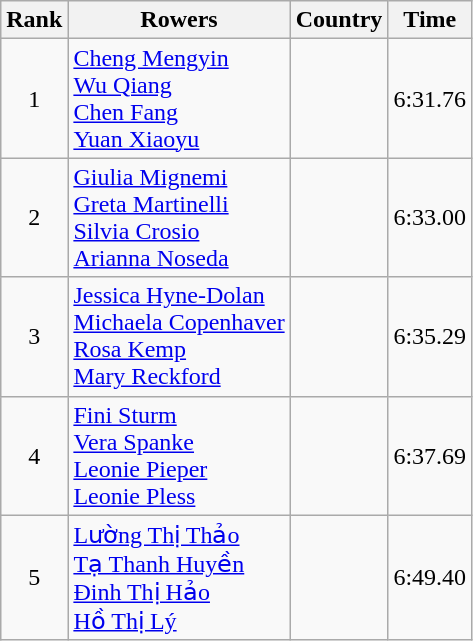<table class="wikitable" style="text-align:center">
<tr>
<th>Rank</th>
<th>Rowers</th>
<th>Country</th>
<th>Time</th>
</tr>
<tr>
<td>1</td>
<td align="left"><a href='#'>Cheng Mengyin</a><br><a href='#'>Wu Qiang</a><br><a href='#'>Chen Fang</a><br><a href='#'>Yuan Xiaoyu</a></td>
<td align="left"></td>
<td>6:31.76</td>
</tr>
<tr>
<td>2</td>
<td align="left"><a href='#'>Giulia Mignemi</a><br><a href='#'>Greta Martinelli</a><br><a href='#'>Silvia Crosio</a><br><a href='#'>Arianna Noseda</a></td>
<td align="left"></td>
<td>6:33.00</td>
</tr>
<tr>
<td>3</td>
<td align="left"><a href='#'>Jessica Hyne-Dolan</a><br><a href='#'>Michaela Copenhaver</a><br><a href='#'>Rosa Kemp</a><br><a href='#'>Mary Reckford</a></td>
<td align="left"></td>
<td>6:35.29</td>
</tr>
<tr>
<td>4</td>
<td align="left"><a href='#'>Fini Sturm</a><br><a href='#'>Vera Spanke</a><br><a href='#'>Leonie Pieper</a><br><a href='#'>Leonie Pless</a></td>
<td align="left"></td>
<td>6:37.69</td>
</tr>
<tr>
<td>5</td>
<td align="left"><a href='#'>Lường Thị Thảo</a><br><a href='#'>Tạ Thanh Huyền</a><br><a href='#'>Đinh Thị Hảo</a><br><a href='#'>Hồ Thị Lý</a></td>
<td align="left"></td>
<td>6:49.40</td>
</tr>
</table>
